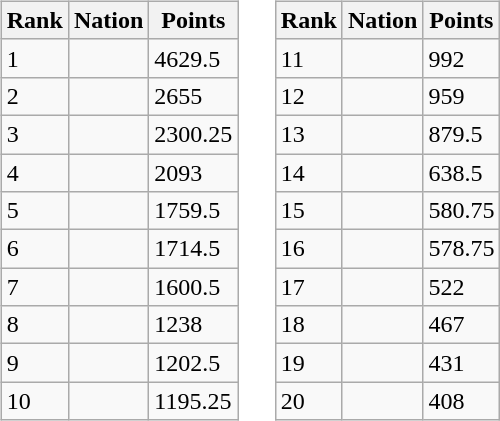<table>
<tr>
<td><br><table class="wikitable">
<tr>
<th>Rank</th>
<th>Nation</th>
<th>Points</th>
</tr>
<tr>
<td>1</td>
<td></td>
<td>4629.5</td>
</tr>
<tr>
<td>2</td>
<td></td>
<td>2655</td>
</tr>
<tr>
<td>3</td>
<td></td>
<td>2300.25</td>
</tr>
<tr>
<td>4</td>
<td></td>
<td>2093</td>
</tr>
<tr>
<td>5</td>
<td></td>
<td>1759.5</td>
</tr>
<tr>
<td>6</td>
<td></td>
<td>1714.5</td>
</tr>
<tr>
<td>7</td>
<td></td>
<td>1600.5</td>
</tr>
<tr>
<td>8</td>
<td></td>
<td>1238</td>
</tr>
<tr>
<td>9</td>
<td></td>
<td>1202.5</td>
</tr>
<tr>
<td>10</td>
<td></td>
<td>1195.25</td>
</tr>
</table>
</td>
<td></td>
<td><br><table class="wikitable">
<tr>
<th>Rank</th>
<th>Nation</th>
<th>Points</th>
</tr>
<tr>
<td>11</td>
<td></td>
<td>992</td>
</tr>
<tr>
<td>12</td>
<td></td>
<td>959</td>
</tr>
<tr>
<td>13</td>
<td></td>
<td>879.5</td>
</tr>
<tr>
<td>14</td>
<td></td>
<td>638.5</td>
</tr>
<tr>
<td>15</td>
<td></td>
<td>580.75</td>
</tr>
<tr>
<td>16</td>
<td></td>
<td>578.75</td>
</tr>
<tr>
<td>17</td>
<td></td>
<td>522</td>
</tr>
<tr>
<td>18</td>
<td></td>
<td>467</td>
</tr>
<tr>
<td>19</td>
<td></td>
<td>431</td>
</tr>
<tr>
<td>20</td>
<td></td>
<td>408</td>
</tr>
</table>
</td>
</tr>
</table>
